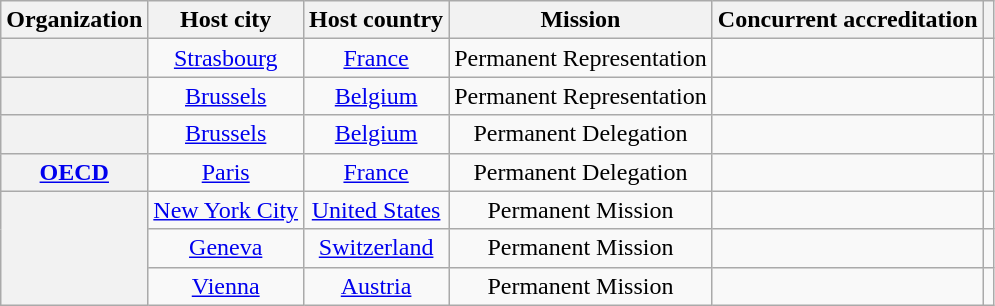<table class="wikitable plainrowheaders" style="text-align:center;">
<tr>
<th scope="col">Organization</th>
<th scope="col">Host city</th>
<th scope="col">Host country</th>
<th scope="col">Mission</th>
<th scope="col">Concurrent accreditation</th>
<th scope="col"></th>
</tr>
<tr>
<th scope="row"></th>
<td><a href='#'>Strasbourg</a></td>
<td><a href='#'>France</a></td>
<td>Permanent Representation</td>
<td></td>
<td></td>
</tr>
<tr>
<th scope="row"></th>
<td><a href='#'>Brussels</a></td>
<td><a href='#'>Belgium</a></td>
<td>Permanent Representation</td>
<td></td>
<td></td>
</tr>
<tr>
<th scope="row"></th>
<td><a href='#'>Brussels</a></td>
<td><a href='#'>Belgium</a></td>
<td>Permanent Delegation</td>
<td></td>
<td></td>
</tr>
<tr>
<th scope="row"> <a href='#'>OECD</a></th>
<td><a href='#'>Paris</a></td>
<td><a href='#'>France</a></td>
<td>Permanent Delegation</td>
<td></td>
<td></td>
</tr>
<tr>
<th scope="row" rowspan="3"></th>
<td><a href='#'>New York City</a></td>
<td><a href='#'>United States</a></td>
<td>Permanent Mission</td>
<td></td>
<td></td>
</tr>
<tr>
<td><a href='#'>Geneva</a></td>
<td><a href='#'>Switzerland</a></td>
<td>Permanent Mission</td>
<td></td>
<td></td>
</tr>
<tr>
<td><a href='#'>Vienna</a></td>
<td><a href='#'>Austria</a></td>
<td>Permanent Mission</td>
<td></td>
<td></td>
</tr>
</table>
